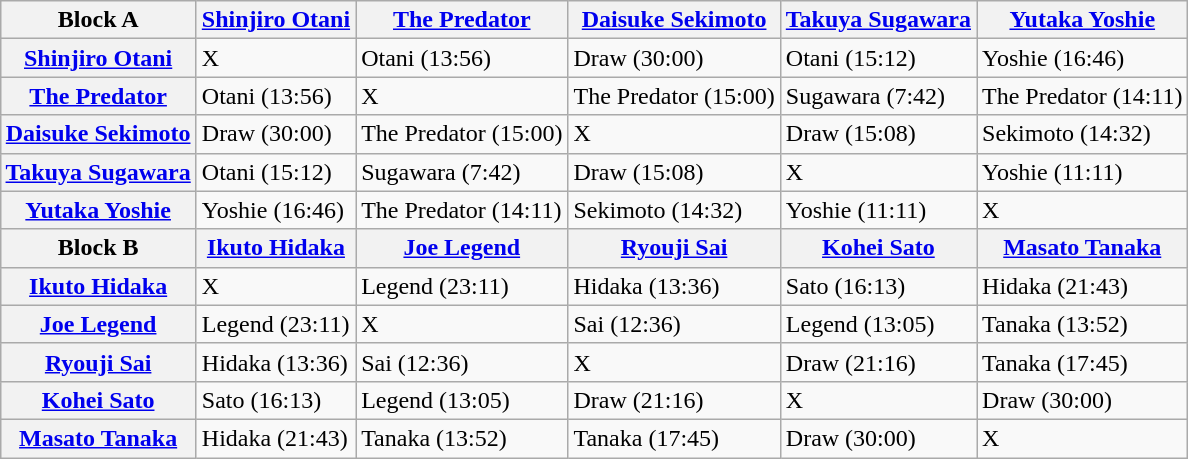<table class="wikitable" style="margin: 1em auto 1em auto">
<tr>
<th>Block A</th>
<th><a href='#'>Shinjiro Otani</a></th>
<th><a href='#'>The Predator</a></th>
<th><a href='#'>Daisuke Sekimoto</a></th>
<th><a href='#'>Takuya Sugawara</a></th>
<th><a href='#'>Yutaka Yoshie</a></th>
</tr>
<tr>
<th><a href='#'>Shinjiro Otani</a></th>
<td>X</td>
<td>Otani (13:56)</td>
<td>Draw (30:00)</td>
<td>Otani (15:12)</td>
<td>Yoshie (16:46)</td>
</tr>
<tr>
<th><a href='#'>The Predator</a></th>
<td>Otani (13:56)</td>
<td>X</td>
<td>The Predator (15:00)</td>
<td>Sugawara (7:42)</td>
<td>The Predator (14:11)</td>
</tr>
<tr>
<th><a href='#'>Daisuke Sekimoto</a></th>
<td>Draw (30:00)</td>
<td>The Predator (15:00)</td>
<td>X</td>
<td>Draw (15:08)</td>
<td>Sekimoto (14:32)</td>
</tr>
<tr>
<th><a href='#'>Takuya Sugawara</a></th>
<td>Otani (15:12)</td>
<td>Sugawara (7:42)</td>
<td>Draw (15:08)</td>
<td>X</td>
<td>Yoshie (11:11)</td>
</tr>
<tr>
<th><a href='#'>Yutaka Yoshie</a></th>
<td>Yoshie (16:46)</td>
<td>The Predator (14:11)</td>
<td>Sekimoto (14:32)</td>
<td>Yoshie (11:11)</td>
<td>X</td>
</tr>
<tr>
<th>Block B</th>
<th><a href='#'>Ikuto Hidaka</a></th>
<th><a href='#'>Joe Legend</a></th>
<th><a href='#'>Ryouji Sai</a></th>
<th><a href='#'>Kohei Sato</a></th>
<th><a href='#'>Masato Tanaka</a></th>
</tr>
<tr>
<th><a href='#'>Ikuto Hidaka</a></th>
<td>X</td>
<td>Legend (23:11)</td>
<td>Hidaka (13:36)</td>
<td>Sato (16:13)</td>
<td>Hidaka (21:43)</td>
</tr>
<tr>
<th><a href='#'>Joe Legend</a></th>
<td>Legend (23:11)</td>
<td>X</td>
<td>Sai (12:36)</td>
<td>Legend (13:05)</td>
<td>Tanaka (13:52)</td>
</tr>
<tr>
<th><a href='#'>Ryouji Sai</a></th>
<td>Hidaka (13:36)</td>
<td>Sai (12:36)</td>
<td>X</td>
<td>Draw (21:16)</td>
<td>Tanaka (17:45)</td>
</tr>
<tr>
<th><a href='#'>Kohei Sato</a></th>
<td>Sato (16:13)</td>
<td>Legend (13:05)</td>
<td>Draw (21:16)</td>
<td>X</td>
<td>Draw (30:00)</td>
</tr>
<tr>
<th><a href='#'>Masato Tanaka</a></th>
<td>Hidaka (21:43)</td>
<td>Tanaka (13:52)</td>
<td>Tanaka (17:45)</td>
<td>Draw (30:00)</td>
<td>X</td>
</tr>
</table>
